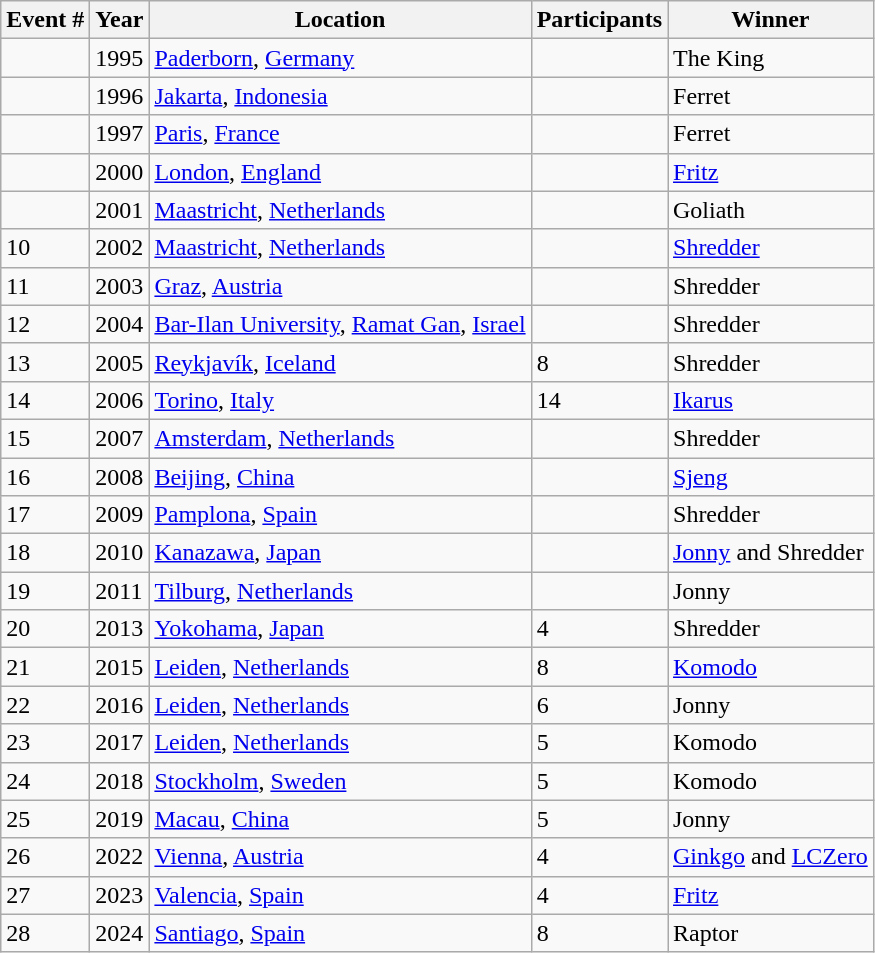<table class="wikitable">
<tr>
<th>Event #</th>
<th>Year</th>
<th>Location</th>
<th>Participants</th>
<th>Winner</th>
</tr>
<tr>
<td></td>
<td>1995</td>
<td><a href='#'>Paderborn</a>, <a href='#'>Germany</a></td>
<td></td>
<td>The King</td>
</tr>
<tr>
<td></td>
<td>1996</td>
<td><a href='#'>Jakarta</a>, <a href='#'>Indonesia</a></td>
<td></td>
<td>Ferret</td>
</tr>
<tr>
<td></td>
<td>1997</td>
<td><a href='#'>Paris</a>, <a href='#'>France</a></td>
<td></td>
<td>Ferret</td>
</tr>
<tr>
<td></td>
<td>2000</td>
<td><a href='#'>London</a>, <a href='#'>England</a></td>
<td></td>
<td><a href='#'>Fritz</a></td>
</tr>
<tr>
<td></td>
<td>2001</td>
<td><a href='#'>Maastricht</a>, <a href='#'>Netherlands</a></td>
<td></td>
<td>Goliath</td>
</tr>
<tr>
<td>10</td>
<td>2002</td>
<td><a href='#'>Maastricht</a>, <a href='#'>Netherlands</a></td>
<td></td>
<td><a href='#'>Shredder</a></td>
</tr>
<tr>
<td>11</td>
<td>2003</td>
<td><a href='#'>Graz</a>, <a href='#'>Austria</a></td>
<td></td>
<td>Shredder</td>
</tr>
<tr>
<td>12</td>
<td>2004</td>
<td><a href='#'>Bar-Ilan University</a>, <a href='#'>Ramat Gan</a>, <a href='#'>Israel</a></td>
<td></td>
<td>Shredder</td>
</tr>
<tr>
<td>13</td>
<td>2005</td>
<td><a href='#'>Reykjavík</a>, <a href='#'>Iceland</a></td>
<td>8</td>
<td>Shredder</td>
</tr>
<tr>
<td>14</td>
<td>2006</td>
<td><a href='#'>Torino</a>, <a href='#'>Italy</a></td>
<td>14</td>
<td><a href='#'>Ikarus</a></td>
</tr>
<tr>
<td>15</td>
<td>2007</td>
<td><a href='#'>Amsterdam</a>, <a href='#'>Netherlands</a></td>
<td></td>
<td>Shredder</td>
</tr>
<tr>
<td>16</td>
<td>2008</td>
<td><a href='#'>Beijing</a>, <a href='#'>China</a></td>
<td></td>
<td><a href='#'>Sjeng</a></td>
</tr>
<tr>
<td>17</td>
<td>2009</td>
<td><a href='#'>Pamplona</a>, <a href='#'>Spain</a></td>
<td></td>
<td>Shredder</td>
</tr>
<tr>
<td>18</td>
<td>2010</td>
<td><a href='#'>Kanazawa</a>, <a href='#'>Japan</a></td>
<td></td>
<td><a href='#'>Jonny</a> and Shredder</td>
</tr>
<tr>
<td>19</td>
<td>2011</td>
<td><a href='#'>Tilburg</a>, <a href='#'>Netherlands</a></td>
<td></td>
<td>Jonny</td>
</tr>
<tr>
<td>20</td>
<td>2013</td>
<td><a href='#'>Yokohama</a>, <a href='#'>Japan</a></td>
<td>4</td>
<td>Shredder</td>
</tr>
<tr>
<td>21</td>
<td>2015</td>
<td><a href='#'>Leiden</a>, <a href='#'>Netherlands</a></td>
<td>8</td>
<td><a href='#'>Komodo</a></td>
</tr>
<tr>
<td>22</td>
<td>2016</td>
<td><a href='#'>Leiden</a>, <a href='#'>Netherlands</a></td>
<td>6</td>
<td>Jonny</td>
</tr>
<tr>
<td>23</td>
<td>2017</td>
<td><a href='#'>Leiden</a>, <a href='#'>Netherlands</a></td>
<td>5</td>
<td>Komodo</td>
</tr>
<tr>
<td>24</td>
<td>2018</td>
<td><a href='#'>Stockholm</a>, <a href='#'>Sweden</a></td>
<td>5</td>
<td>Komodo</td>
</tr>
<tr>
<td>25</td>
<td>2019</td>
<td><a href='#'>Macau</a>, <a href='#'>China</a></td>
<td>5</td>
<td>Jonny</td>
</tr>
<tr>
<td>26</td>
<td>2022</td>
<td><a href='#'>Vienna</a>, <a href='#'>Austria</a></td>
<td>4</td>
<td><a href='#'>Ginkgo</a> and <a href='#'>LCZero</a></td>
</tr>
<tr>
<td>27</td>
<td>2023</td>
<td><a href='#'>Valencia</a>, <a href='#'>Spain</a></td>
<td>4</td>
<td><a href='#'>Fritz</a></td>
</tr>
<tr>
<td>28</td>
<td>2024</td>
<td><a href='#'>Santiago</a>, <a href='#'>Spain</a></td>
<td>8</td>
<td>Raptor</td>
</tr>
</table>
